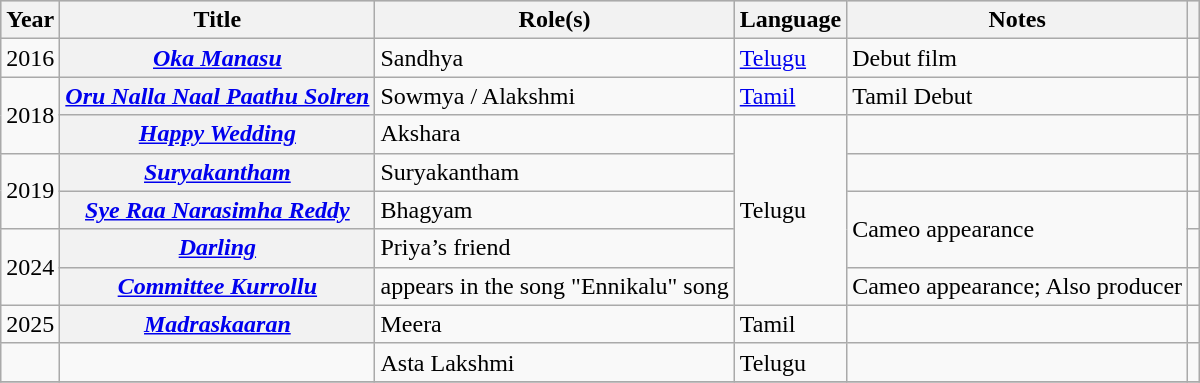<table class="wikitable plainrowheaders sortable">
<tr style="background:#ccc; text-align:center;">
<th scope="col">Year</th>
<th scope="col">Title</th>
<th scope="col">Role(s)</th>
<th scope="col">Language</th>
<th scope="col" class="unsortable">Notes</th>
<th scope="col" class="unsortable"></th>
</tr>
<tr>
<td>2016</td>
<th scope="row"><em><a href='#'>Oka Manasu</a></em></th>
<td>Sandhya</td>
<td><a href='#'>Telugu</a></td>
<td>Debut film</td>
<td></td>
</tr>
<tr>
<td rowspan="2">2018</td>
<th scope="row"><em><a href='#'>Oru Nalla Naal Paathu Solren</a></em></th>
<td>Sowmya / Alakshmi</td>
<td><a href='#'>Tamil</a></td>
<td>Tamil Debut</td>
<td></td>
</tr>
<tr>
<th scope="row"><em><a href='#'>Happy Wedding</a></em></th>
<td>Akshara</td>
<td rowspan="5">Telugu</td>
<td></td>
<td></td>
</tr>
<tr>
<td rowspan="2">2019</td>
<th scope="row"><em><a href='#'>Suryakantham</a></em></th>
<td>Suryakantham</td>
<td></td>
<td></td>
</tr>
<tr>
<th scope="row"><em><a href='#'>Sye Raa Narasimha Reddy</a></em></th>
<td>Bhagyam</td>
<td rowspan="2">Cameo appearance</td>
<td></td>
</tr>
<tr>
<td rowspan="2">2024</td>
<th scope="row"><em><a href='#'>Darling</a></em></th>
<td>Priya’s friend</td>
<td></td>
</tr>
<tr>
<th scope="row"><em><a href='#'>Committee Kurrollu</a></em></th>
<td>appears in the song "Ennikalu" song</td>
<td>Cameo appearance; Also producer</td>
<td></td>
</tr>
<tr>
<td>2025</td>
<th scope="row"><em><a href='#'>Madraskaaran</a></em></th>
<td>Meera</td>
<td>Tamil</td>
<td></td>
<td></td>
</tr>
<tr>
<td></td>
<td></td>
<td>Asta Lakshmi</td>
<td>Telugu</td>
<td></td>
<td></td>
</tr>
<tr>
</tr>
</table>
